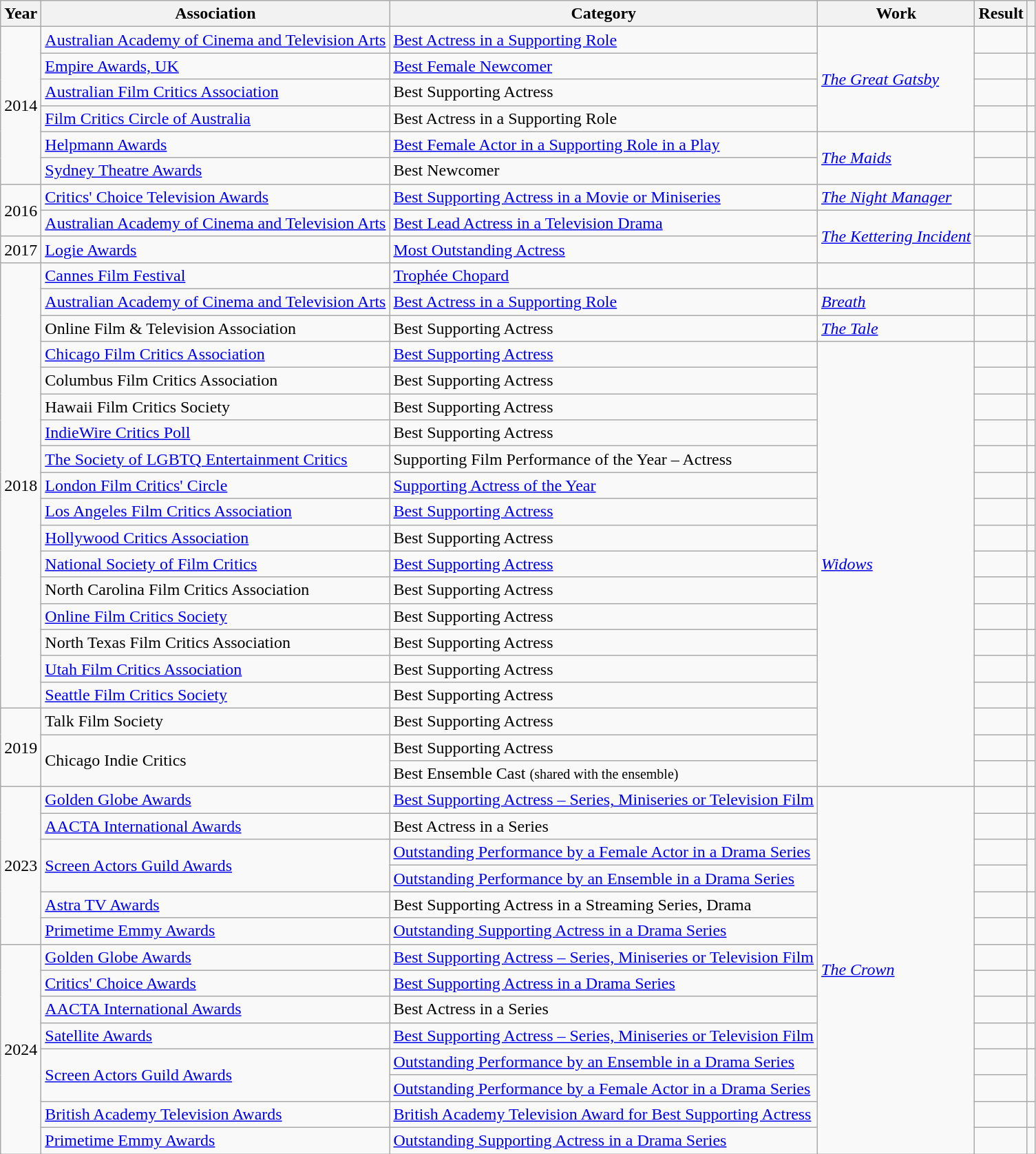<table class="wikitable sortable">
<tr>
<th scope="col">Year</th>
<th scope="col">Association</th>
<th scope="col">Category</th>
<th scope="col">Work</th>
<th scope="col">Result</th>
<th class="unsortable" scope="col"></th>
</tr>
<tr>
<td rowspan="6">2014</td>
<td><a href='#'>Australian Academy of Cinema and Television Arts</a></td>
<td><a href='#'>Best Actress in a Supporting Role</a></td>
<td rowspan="4"><em><a href='#'>The Great Gatsby</a></em></td>
<td></td>
<td style="text-align:center"></td>
</tr>
<tr>
<td><a href='#'>Empire Awards, UK</a></td>
<td><a href='#'>Best Female Newcomer</a></td>
<td></td>
<td style="text-align:center"></td>
</tr>
<tr>
<td><a href='#'>Australian Film Critics Association</a></td>
<td>Best Supporting Actress</td>
<td></td>
<td></td>
</tr>
<tr>
<td><a href='#'>Film Critics Circle of Australia</a></td>
<td>Best Actress in a Supporting Role</td>
<td></td>
<td></td>
</tr>
<tr>
<td><a href='#'>Helpmann Awards</a></td>
<td><a href='#'>Best Female Actor in a Supporting Role in a Play</a></td>
<td rowspan="2"><em><a href='#'>The Maids</a></em></td>
<td></td>
<td></td>
</tr>
<tr>
<td><a href='#'>Sydney Theatre Awards</a></td>
<td>Best Newcomer</td>
<td></td>
<td style="text-align:center"></td>
</tr>
<tr>
<td rowspan="2">2016</td>
<td><a href='#'>Critics' Choice Television Awards</a></td>
<td><a href='#'>Best Supporting Actress in a Movie or Miniseries</a></td>
<td><em><a href='#'>The Night Manager</a></em></td>
<td></td>
<td style="text-align:center"></td>
</tr>
<tr>
<td><a href='#'>Australian Academy of Cinema and Television Arts</a></td>
<td><a href='#'>Best Lead Actress in a Television Drama</a></td>
<td rowspan="2"><em><a href='#'>The Kettering Incident</a></em></td>
<td></td>
<td></td>
</tr>
<tr>
<td>2017</td>
<td><a href='#'>Logie Awards</a></td>
<td><a href='#'>Most Outstanding Actress</a></td>
<td></td>
<td></td>
</tr>
<tr>
<td rowspan="17">2018</td>
<td><a href='#'>Cannes Film Festival</a></td>
<td><a href='#'>Trophée Chopard</a></td>
<td></td>
<td></td>
<td style="text-align:center"></td>
</tr>
<tr>
<td><a href='#'>Australian Academy of Cinema and Television Arts</a></td>
<td><a href='#'>Best Actress in a Supporting Role</a></td>
<td><em><a href='#'>Breath</a></em></td>
<td></td>
<td></td>
</tr>
<tr>
<td>Online Film & Television Association</td>
<td>Best Supporting Actress</td>
<td><em><a href='#'>The Tale</a></em></td>
<td></td>
<td></td>
</tr>
<tr>
<td><a href='#'>Chicago Film Critics Association</a></td>
<td><a href='#'>Best Supporting Actress</a></td>
<td rowspan="17"><em><a href='#'>Widows</a></em></td>
<td></td>
<td></td>
</tr>
<tr>
<td>Columbus Film Critics Association</td>
<td>Best Supporting Actress</td>
<td></td>
<td></td>
</tr>
<tr>
<td>Hawaii Film Critics Society</td>
<td>Best Supporting Actress</td>
<td></td>
<td></td>
</tr>
<tr>
<td><a href='#'>IndieWire Critics Poll</a></td>
<td>Best Supporting Actress</td>
<td></td>
<td></td>
</tr>
<tr>
<td><a href='#'>The Society of LGBTQ Entertainment Critics</a></td>
<td>Supporting Film Performance of the Year – Actress</td>
<td></td>
<td></td>
</tr>
<tr>
<td><a href='#'>London Film Critics' Circle</a></td>
<td><a href='#'>Supporting Actress of the Year</a></td>
<td></td>
<td></td>
</tr>
<tr>
<td><a href='#'>Los Angeles Film Critics Association</a></td>
<td><a href='#'>Best Supporting Actress</a></td>
<td></td>
<td></td>
</tr>
<tr>
<td><a href='#'>Hollywood Critics Association</a></td>
<td>Best Supporting Actress</td>
<td></td>
<td></td>
</tr>
<tr>
<td><a href='#'>National Society of Film Critics</a></td>
<td><a href='#'>Best Supporting Actress</a></td>
<td></td>
<td></td>
</tr>
<tr>
<td>North Carolina Film Critics Association</td>
<td>Best Supporting Actress</td>
<td></td>
<td></td>
</tr>
<tr>
<td><a href='#'>Online Film Critics Society</a></td>
<td>Best Supporting Actress</td>
<td></td>
<td></td>
</tr>
<tr>
<td>North Texas Film Critics Association</td>
<td>Best Supporting Actress</td>
<td></td>
<td></td>
</tr>
<tr>
<td><a href='#'>Utah Film Critics Association</a></td>
<td>Best Supporting Actress</td>
<td></td>
<td></td>
</tr>
<tr>
<td><a href='#'>Seattle Film Critics Society</a></td>
<td>Best Supporting Actress</td>
<td></td>
<td></td>
</tr>
<tr>
<td rowspan="3">2019</td>
<td>Talk Film Society</td>
<td>Best Supporting Actress</td>
<td></td>
<td></td>
</tr>
<tr>
<td rowspan="2">Chicago Indie Critics</td>
<td>Best Supporting Actress</td>
<td></td>
<td></td>
</tr>
<tr>
<td>Best Ensemble Cast <small>(shared with the ensemble)</small></td>
<td></td>
<td></td>
</tr>
<tr>
<td rowspan="6">2023</td>
<td><a href='#'>Golden Globe Awards</a></td>
<td><a href='#'>Best Supporting Actress – Series, Miniseries or Television Film</a></td>
<td rowspan="14"><em><a href='#'>The Crown</a></em></td>
<td></td>
<td style="text-align:center"></td>
</tr>
<tr>
<td><a href='#'>AACTA International Awards</a></td>
<td>Best Actress in a Series</td>
<td></td>
<td style="text-align:center"></td>
</tr>
<tr>
<td rowspan="2"><a href='#'>Screen Actors Guild Awards</a></td>
<td><a href='#'>Outstanding Performance by a Female Actor in a Drama Series</a></td>
<td></td>
<td style="text-align:center" rowspan="2"></td>
</tr>
<tr>
<td><a href='#'>Outstanding Performance by an Ensemble in a Drama Series</a></td>
<td></td>
</tr>
<tr>
<td><a href='#'>Astra TV Awards</a></td>
<td>Best Supporting Actress in a Streaming Series, Drama</td>
<td></td>
<td align="center"></td>
</tr>
<tr>
<td><a href='#'>Primetime Emmy Awards</a></td>
<td><a href='#'>Outstanding Supporting Actress in a Drama Series</a></td>
<td></td>
<td style="text-align:center"></td>
</tr>
<tr>
<td rowspan="8">2024</td>
<td><a href='#'>Golden Globe Awards</a></td>
<td><a href='#'>Best Supporting Actress – Series, Miniseries or Television Film</a></td>
<td></td>
<td style="text-align:center"></td>
</tr>
<tr>
<td><a href='#'>Critics' Choice Awards</a></td>
<td><a href='#'>Best Supporting Actress in a Drama Series</a></td>
<td></td>
<td style="text-align:center"></td>
</tr>
<tr>
<td><a href='#'>AACTA International Awards</a></td>
<td>Best Actress in a Series</td>
<td></td>
<td style="text-align:center"></td>
</tr>
<tr>
<td><a href='#'>Satellite Awards</a></td>
<td><a href='#'>Best Supporting Actress – Series, Miniseries or Television Film</a></td>
<td></td>
<td style="text-align:center"></td>
</tr>
<tr>
<td rowspan="2"><a href='#'>Screen Actors Guild Awards</a></td>
<td><a href='#'>Outstanding Performance by an Ensemble in a Drama Series</a></td>
<td></td>
<td rowspan="2" align="center"></td>
</tr>
<tr>
<td><a href='#'>Outstanding Performance by a Female Actor in a Drama Series</a></td>
<td></td>
</tr>
<tr>
<td><a href='#'>British Academy Television Awards</a></td>
<td><a href='#'>British Academy Television Award for Best Supporting Actress</a></td>
<td></td>
<td align="center"></td>
</tr>
<tr>
<td><a href='#'>Primetime Emmy Awards</a></td>
<td><a href='#'>Outstanding Supporting Actress in a Drama Series</a></td>
<td></td>
<td align="center"></td>
</tr>
</table>
